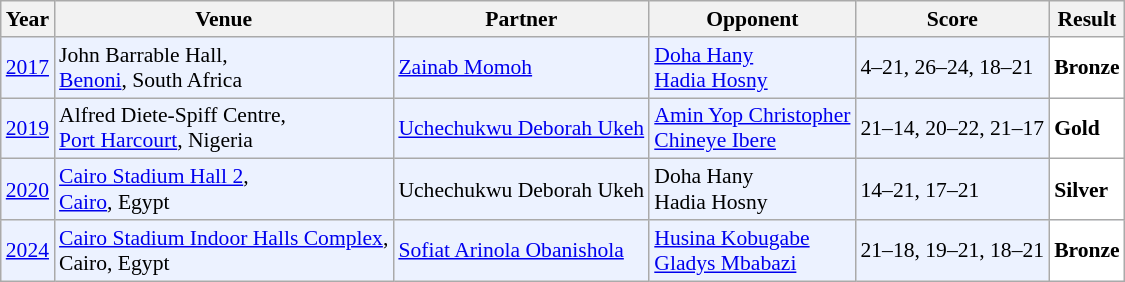<table class="sortable wikitable" style="font-size: 90%;">
<tr>
<th>Year</th>
<th>Venue</th>
<th>Partner</th>
<th>Opponent</th>
<th>Score</th>
<th>Result</th>
</tr>
<tr style="background:#ECF2FF">
<td align="center"><a href='#'>2017</a></td>
<td align="left">John Barrable Hall,<br><a href='#'>Benoni</a>, South Africa</td>
<td align="left"> <a href='#'>Zainab Momoh</a></td>
<td align="left"> <a href='#'>Doha Hany</a><br> <a href='#'>Hadia Hosny</a></td>
<td align="left">4–21, 26–24, 18–21</td>
<td style="text-align:left; background:white"> <strong>Bronze</strong></td>
</tr>
<tr style="background:#ECF2FF">
<td align="center"><a href='#'>2019</a></td>
<td align="left">Alfred Diete-Spiff Centre,<br><a href='#'>Port Harcourt</a>, Nigeria</td>
<td align="left"> <a href='#'>Uchechukwu Deborah Ukeh</a></td>
<td align="left"> <a href='#'>Amin Yop Christopher</a><br> <a href='#'>Chineye Ibere</a></td>
<td align="left">21–14, 20–22, 21–17</td>
<td style="text-align:left; background:white"> <strong>Gold</strong></td>
</tr>
<tr style="background:#ECF2FF">
<td align="center"><a href='#'>2020</a></td>
<td align="left"><a href='#'>Cairo Stadium Hall 2</a>,<br><a href='#'>Cairo</a>, Egypt</td>
<td align="left"> Uchechukwu Deborah Ukeh</td>
<td align="left"> Doha Hany<br> Hadia Hosny</td>
<td align="left">14–21, 17–21</td>
<td style="text-align:left; background:white"> <strong>Silver</strong></td>
</tr>
<tr style="background:#ECF2FF">
<td align="center"><a href='#'>2024</a></td>
<td align="left"><a href='#'>Cairo Stadium Indoor Halls Complex</a>,<br>Cairo, Egypt</td>
<td align="left"> <a href='#'>Sofiat Arinola Obanishola</a></td>
<td align="left"> <a href='#'>Husina Kobugabe</a><br> <a href='#'>Gladys Mbabazi</a></td>
<td align="left">21–18, 19–21, 18–21</td>
<td style="text-align:left; background:white"> <strong>Bronze</strong></td>
</tr>
</table>
